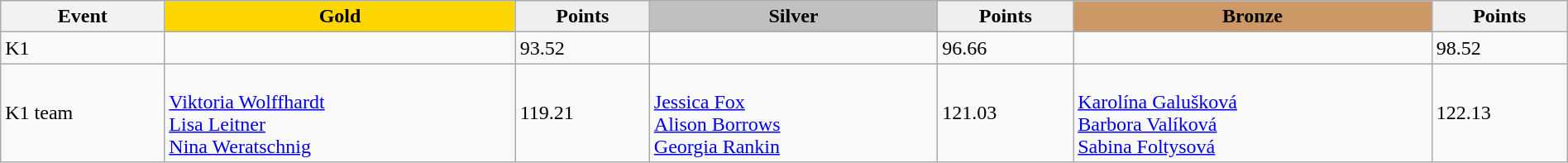<table class="wikitable" width=100%>
<tr>
<th>Event</th>
<td align=center bgcolor="gold"><strong>Gold</strong></td>
<td align=center bgcolor="EFEFEF"><strong>Points</strong></td>
<td align=center bgcolor="silver"><strong>Silver</strong></td>
<td align=center bgcolor="EFEFEF"><strong>Points</strong></td>
<td align=center bgcolor="CC9966"><strong>Bronze</strong></td>
<td align=center bgcolor="EFEFEF"><strong>Points</strong></td>
</tr>
<tr>
<td>K1</td>
<td></td>
<td>93.52</td>
<td></td>
<td>96.66</td>
<td></td>
<td>98.52</td>
</tr>
<tr>
<td>K1 team</td>
<td><br><a href='#'>Viktoria Wolffhardt</a><br><a href='#'>Lisa Leitner</a><br><a href='#'>Nina Weratschnig</a></td>
<td>119.21</td>
<td><br><a href='#'>Jessica Fox</a><br><a href='#'>Alison Borrows</a><br><a href='#'>Georgia Rankin</a></td>
<td>121.03</td>
<td><br><a href='#'>Karolína Galušková</a><br><a href='#'>Barbora Valíková</a><br><a href='#'>Sabina Foltysová</a></td>
<td>122.13</td>
</tr>
</table>
